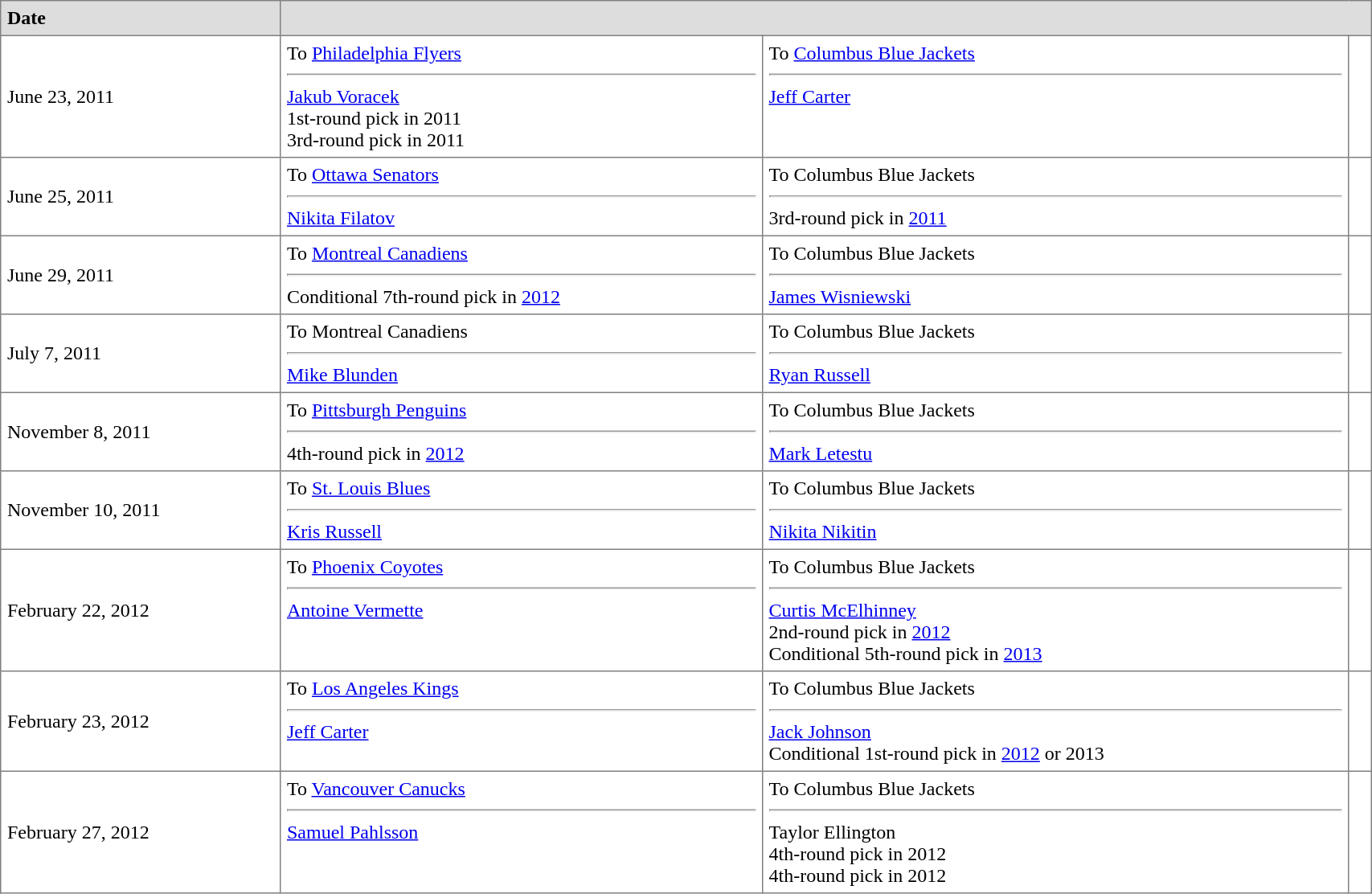<table border="1"  cellpadding="5" style="border-collapse:collapse; width:90%;">
<tr style="background:#ddd;">
<td><strong>Date</strong></td>
<th colspan="3"></th>
</tr>
<tr>
<td>June 23, 2011</td>
<td valign="top">To <a href='#'>Philadelphia Flyers</a> <hr><a href='#'>Jakub Voracek</a><br>1st-round pick in 2011<br>3rd-round pick in 2011</td>
<td valign="top">To <a href='#'>Columbus Blue Jackets</a> <hr><a href='#'>Jeff Carter</a></td>
<td></td>
</tr>
<tr>
<td>June 25, 2011</td>
<td valign="top">To <a href='#'>Ottawa Senators</a> <hr><a href='#'>Nikita Filatov</a></td>
<td valign="top">To Columbus Blue Jackets <hr>3rd-round pick in <a href='#'>2011</a></td>
<td></td>
</tr>
<tr>
<td>June 29, 2011</td>
<td valign="top">To <a href='#'>Montreal Canadiens</a> <hr>Conditional 7th-round pick in <a href='#'>2012</a></td>
<td valign="top">To Columbus Blue Jackets <hr><a href='#'>James Wisniewski</a></td>
<td></td>
</tr>
<tr>
<td>July 7, 2011</td>
<td valign="top">To Montreal Canadiens <hr><a href='#'>Mike Blunden</a></td>
<td valign="top">To Columbus Blue Jackets <hr><a href='#'>Ryan Russell</a></td>
<td></td>
</tr>
<tr>
<td>November 8, 2011</td>
<td valign="top">To <a href='#'>Pittsburgh Penguins</a> <hr>4th-round pick in <a href='#'>2012</a></td>
<td valign="top">To Columbus Blue Jackets <hr><a href='#'>Mark Letestu</a></td>
<td></td>
</tr>
<tr>
<td>November 10, 2011</td>
<td valign="top">To <a href='#'>St. Louis Blues</a> <hr><a href='#'>Kris Russell</a></td>
<td valign="top">To Columbus Blue Jackets <hr><a href='#'>Nikita Nikitin</a></td>
<td></td>
</tr>
<tr>
<td>February 22, 2012</td>
<td valign="top">To <a href='#'>Phoenix Coyotes</a> <hr><a href='#'>Antoine Vermette</a></td>
<td valign="top">To Columbus Blue Jackets <hr><a href='#'>Curtis McElhinney</a><br>2nd-round pick in <a href='#'>2012</a><br>Conditional 5th-round pick in <a href='#'>2013</a></td>
<td></td>
</tr>
<tr>
<td>February 23, 2012</td>
<td valign="top">To <a href='#'>Los Angeles Kings</a> <hr><a href='#'>Jeff Carter</a></td>
<td valign="top">To Columbus Blue Jackets <hr><a href='#'>Jack Johnson</a><br>Conditional 1st-round pick in <a href='#'>2012</a> or 2013</td>
<td></td>
</tr>
<tr>
<td>February 27, 2012</td>
<td valign="top">To <a href='#'>Vancouver Canucks</a> <hr><a href='#'>Samuel Pahlsson</a></td>
<td valign="top">To Columbus Blue Jackets <hr>Taylor Ellington<br>4th-round pick in 2012<br>4th-round pick in 2012</td>
<td></td>
</tr>
</table>
